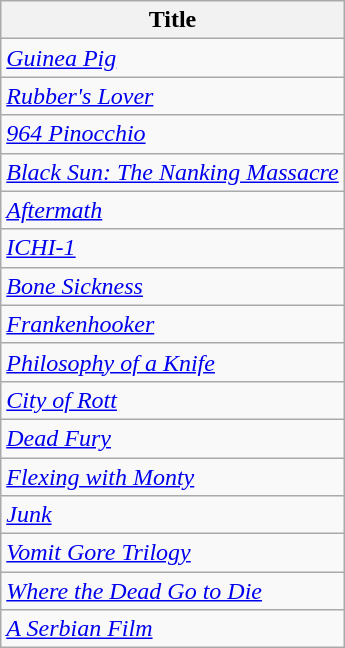<table class="wikitable sortable">
<tr>
<th>Title</th>
</tr>
<tr>
<td><em><a href='#'>Guinea Pig</a></em></td>
</tr>
<tr>
<td><em><a href='#'>Rubber's Lover</a></em></td>
</tr>
<tr>
<td><em><a href='#'>964 Pinocchio</a></em></td>
</tr>
<tr>
<td><em><a href='#'>Black Sun: The Nanking Massacre</a></em></td>
</tr>
<tr>
<td><em><a href='#'>Aftermath</a></em></td>
</tr>
<tr>
<td><em><a href='#'>ICHI-1</a></em></td>
</tr>
<tr>
<td><em><a href='#'>Bone Sickness</a></em></td>
</tr>
<tr>
<td><em><a href='#'>Frankenhooker</a></em></td>
</tr>
<tr>
<td><em><a href='#'>Philosophy of a Knife</a></em></td>
</tr>
<tr>
<td><em><a href='#'>City of Rott</a></em></td>
</tr>
<tr>
<td><em><a href='#'>Dead Fury</a></em></td>
</tr>
<tr>
<td><em><a href='#'>Flexing with Monty</a></em></td>
</tr>
<tr>
<td><em><a href='#'>Junk</a></em></td>
</tr>
<tr>
<td><em><a href='#'>Vomit Gore Trilogy</a></em></td>
</tr>
<tr>
<td><em><a href='#'>Where the Dead Go to Die</a></em></td>
</tr>
<tr>
<td><em><a href='#'>A Serbian Film</a></em></td>
</tr>
</table>
